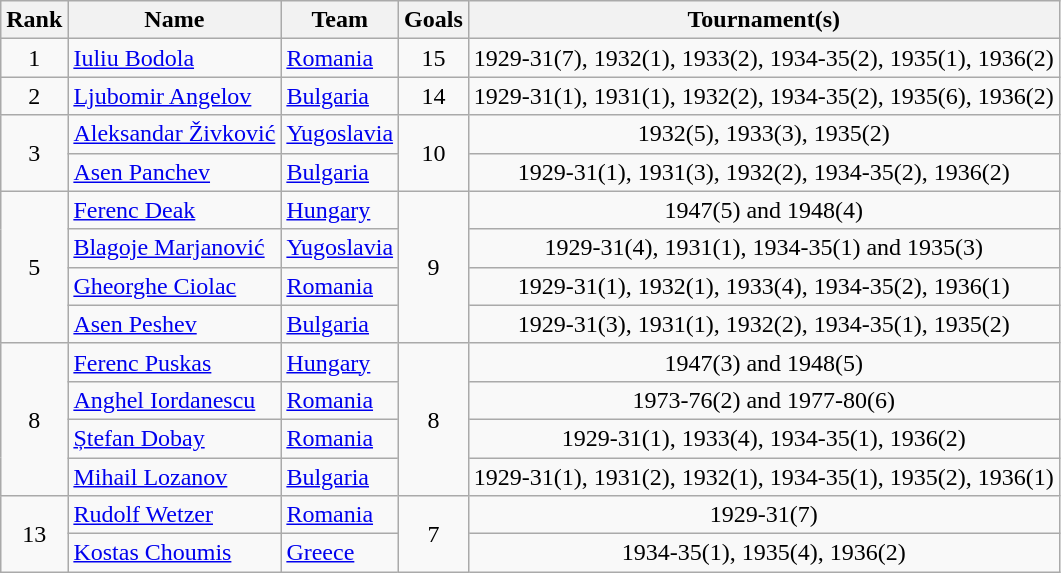<table class="wikitable" style="text-align: center;">
<tr>
<th>Rank</th>
<th>Name</th>
<th>Team</th>
<th>Goals</th>
<th>Tournament(s)</th>
</tr>
<tr>
<td>1</td>
<td align="left"> <a href='#'>Iuliu Bodola</a></td>
<td align="left"><a href='#'>Romania</a></td>
<td>15</td>
<td>1929-31(7), 1932(1), 1933(2), 1934-35(2), 1935(1), 1936(2)</td>
</tr>
<tr>
<td>2</td>
<td align="left"> <a href='#'>Ljubomir Angelov</a></td>
<td align="left"><a href='#'>Bulgaria</a></td>
<td>14</td>
<td>1929-31(1), 1931(1), 1932(2), 1934-35(2), 1935(6), 1936(2)</td>
</tr>
<tr>
<td rowspan="2">3</td>
<td align="left"> <a href='#'>Aleksandar Živković</a></td>
<td align="left"><a href='#'>Yugoslavia</a></td>
<td rowspan="2">10</td>
<td>1932(5), 1933(3), 1935(2)</td>
</tr>
<tr>
<td align="left"> <a href='#'>Asen Panchev</a></td>
<td align="left"><a href='#'>Bulgaria</a></td>
<td>1929-31(1), 1931(3), 1932(2), 1934-35(2), 1936(2)</td>
</tr>
<tr>
<td rowspan="4">5</td>
<td align="left"> <a href='#'>Ferenc Deak</a></td>
<td align="left"><a href='#'>Hungary</a></td>
<td rowspan="4">9</td>
<td>1947(5) and 1948(4)</td>
</tr>
<tr>
<td align="left"> <a href='#'>Blagoje Marjanović</a></td>
<td align="left"><a href='#'>Yugoslavia</a></td>
<td>1929-31(4), 1931(1), 1934-35(1) and 1935(3)</td>
</tr>
<tr>
<td align="left"> <a href='#'>Gheorghe Ciolac</a></td>
<td align="left"><a href='#'>Romania</a></td>
<td>1929-31(1), 1932(1), 1933(4), 1934-35(2), 1936(1)</td>
</tr>
<tr>
<td align="left"> <a href='#'>Asen Peshev</a></td>
<td align="left"><a href='#'>Bulgaria</a></td>
<td>1929-31(3), 1931(1), 1932(2), 1934-35(1), 1935(2)</td>
</tr>
<tr>
<td rowspan="4">8</td>
<td align="left"> <a href='#'>Ferenc Puskas</a></td>
<td align="left"><a href='#'>Hungary</a></td>
<td rowspan="4">8</td>
<td>1947(3) and 1948(5)</td>
</tr>
<tr>
<td align="left"> <a href='#'>Anghel Iordanescu</a></td>
<td align="left"><a href='#'>Romania</a></td>
<td>1973-76(2) and 1977-80(6)</td>
</tr>
<tr>
<td align="left"> <a href='#'>Ștefan Dobay</a></td>
<td align="left"><a href='#'>Romania</a></td>
<td>1929-31(1), 1933(4), 1934-35(1), 1936(2)</td>
</tr>
<tr>
<td align="left"> <a href='#'>Mihail Lozanov</a></td>
<td align="left"><a href='#'>Bulgaria</a></td>
<td>1929-31(1), 1931(2), 1932(1), 1934-35(1), 1935(2), 1936(1)</td>
</tr>
<tr>
<td rowspan="2">13</td>
<td align="left"> <a href='#'>Rudolf Wetzer</a></td>
<td align="left"><a href='#'>Romania</a></td>
<td rowspan="2">7</td>
<td>1929-31(7)</td>
</tr>
<tr>
<td align="left"> <a href='#'>Kostas Choumis</a></td>
<td align="left"><a href='#'>Greece</a></td>
<td>1934-35(1), 1935(4), 1936(2)</td>
</tr>
</table>
